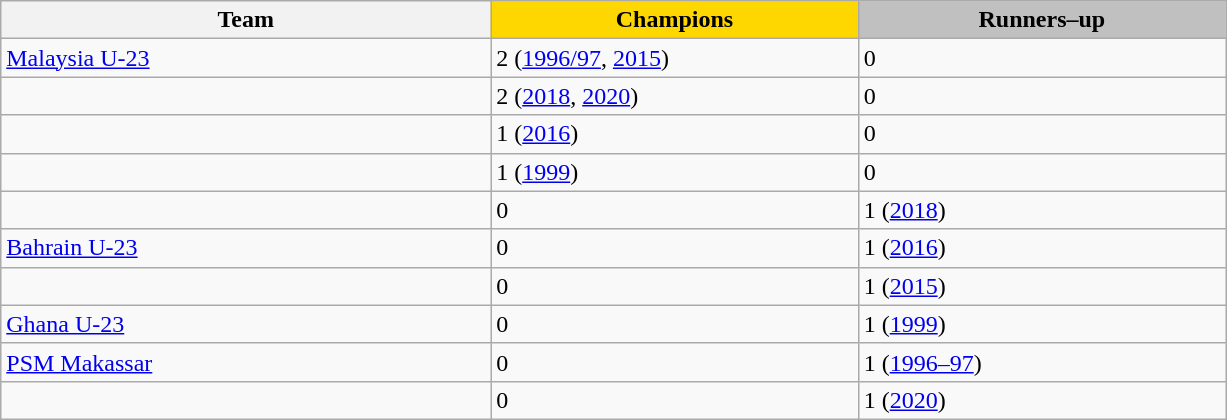<table class="wikitable">
<tr>
<th width="20%">Team</th>
<th width="15%" style="background:gold">Champions</th>
<th width="15%" style="background:silver">Runners–up</th>
</tr>
<tr>
<td> <a href='#'>Malaysia U-23</a></td>
<td>2 (<a href='#'>1996/97</a>, <a href='#'>2015</a>)</td>
<td>0</td>
</tr>
<tr>
<td></td>
<td>2 (<a href='#'>2018</a>, <a href='#'>2020</a>)</td>
<td>0</td>
</tr>
<tr>
<td></td>
<td>1 (<a href='#'>2016</a>)</td>
<td>0</td>
</tr>
<tr>
<td></td>
<td>1 (<a href='#'>1999</a>)</td>
<td>0</td>
</tr>
<tr>
<td></td>
<td>0</td>
<td>1 (<a href='#'>2018</a>)</td>
</tr>
<tr>
<td> <a href='#'>Bahrain U-23</a></td>
<td>0</td>
<td>1 (<a href='#'>2016</a>)</td>
</tr>
<tr>
<td></td>
<td>0</td>
<td>1 (<a href='#'>2015</a>)</td>
</tr>
<tr>
<td> <a href='#'>Ghana U-23</a></td>
<td>0</td>
<td>1 (<a href='#'>1999</a>)</td>
</tr>
<tr>
<td> <a href='#'>PSM Makassar</a></td>
<td>0</td>
<td>1 (<a href='#'>1996–97</a>)</td>
</tr>
<tr>
<td></td>
<td>0</td>
<td>1 (<a href='#'>2020</a>)</td>
</tr>
</table>
